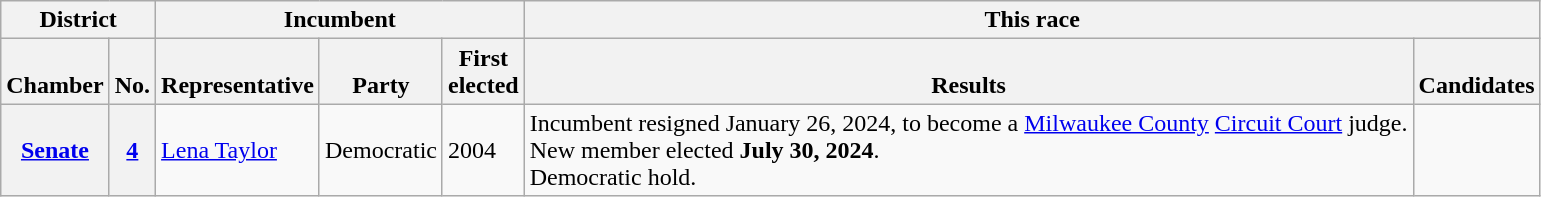<table class="wikitable sortable">
<tr valign=bottom>
<th colspan="2">District</th>
<th colspan="3">Incumbent</th>
<th colspan="2">This race</th>
</tr>
<tr valign=bottom>
<th>Chamber</th>
<th>No.</th>
<th>Representative</th>
<th>Party</th>
<th>First<br>elected</th>
<th>Results</th>
<th>Candidates</th>
</tr>
<tr>
<th><a href='#'>Senate</a></th>
<th><a href='#'>4</a></th>
<td><a href='#'>Lena Taylor</a></td>
<td>Democratic</td>
<td>2004</td>
<td>Incumbent resigned January 26, 2024, to become a <a href='#'>Milwaukee County</a> <a href='#'>Circuit Court</a> judge.<br>New member elected <strong>July 30, 2024</strong>.<br>Democratic hold.</td>
<td nowrap></td>
</tr>
</table>
